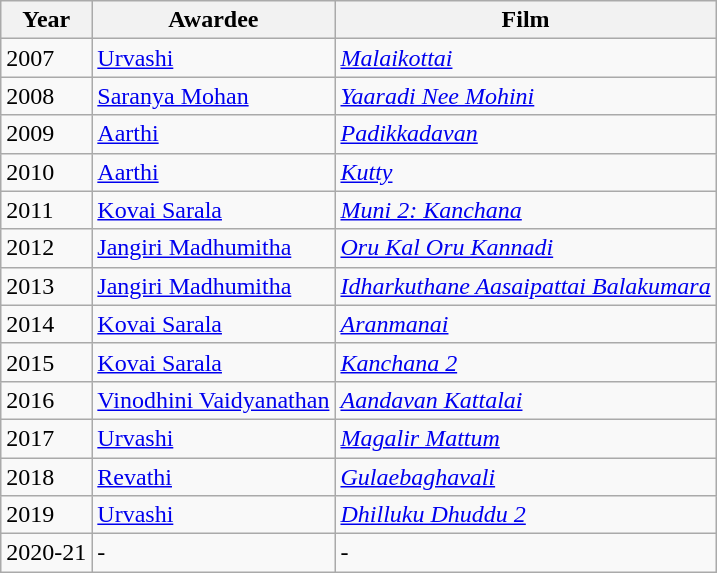<table class="wikitable">
<tr>
<th>Year</th>
<th>Awardee</th>
<th>Film</th>
</tr>
<tr>
<td>2007</td>
<td><a href='#'>Urvashi</a></td>
<td><em><a href='#'>Malaikottai</a></em></td>
</tr>
<tr>
<td>2008</td>
<td><a href='#'>Saranya Mohan</a></td>
<td><em><a href='#'>Yaaradi Nee Mohini</a></em></td>
</tr>
<tr>
<td>2009</td>
<td><a href='#'>Aarthi</a></td>
<td><em><a href='#'>Padikkadavan</a></em></td>
</tr>
<tr>
<td>2010</td>
<td><a href='#'>Aarthi</a></td>
<td><em><a href='#'>Kutty</a></em></td>
</tr>
<tr>
<td>2011</td>
<td><a href='#'>Kovai Sarala</a></td>
<td><em><a href='#'>Muni 2: Kanchana</a></em></td>
</tr>
<tr>
<td>2012</td>
<td><a href='#'>Jangiri Madhumitha</a></td>
<td><em><a href='#'>Oru Kal Oru Kannadi</a></em></td>
</tr>
<tr>
<td>2013</td>
<td><a href='#'>Jangiri Madhumitha</a></td>
<td><em><a href='#'>Idharkuthane Aasaipattai Balakumara</a></em></td>
</tr>
<tr>
<td>2014</td>
<td><a href='#'>Kovai Sarala</a></td>
<td><em><a href='#'>Aranmanai</a></em></td>
</tr>
<tr>
<td>2015</td>
<td><a href='#'>Kovai Sarala</a></td>
<td><em><a href='#'>Kanchana 2</a></em></td>
</tr>
<tr>
<td>2016</td>
<td><a href='#'>Vinodhini Vaidyanathan</a></td>
<td><em><a href='#'>Aandavan Kattalai</a></em></td>
</tr>
<tr>
<td>2017</td>
<td><a href='#'>Urvashi</a></td>
<td><em><a href='#'>Magalir Mattum</a></em></td>
</tr>
<tr>
<td>2018</td>
<td><a href='#'>Revathi</a></td>
<td><em><a href='#'>Gulaebaghavali</a></em></td>
</tr>
<tr>
<td>2019</td>
<td><a href='#'>Urvashi</a></td>
<td><em><a href='#'>Dhilluku Dhuddu 2</a></em></td>
</tr>
<tr>
<td>2020-21</td>
<td>-</td>
<td>-</td>
</tr>
</table>
